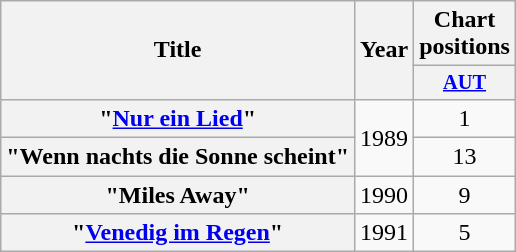<table class="wikitable plainrowheaders" style="text-align:center;">
<tr>
<th rowspan="2">Title</th>
<th rowspan="2">Year</th>
<th colspan="1">Chart positions</th>
</tr>
<tr>
<th scope="col" style="width:3em;font-size:85%;"><a href='#'>AUT</a><br></th>
</tr>
<tr>
<th scope="row">"<a href='#'>Nur ein Lied</a>"</th>
<td rowspan="2">1989</td>
<td>1</td>
</tr>
<tr>
<th scope="row">"Wenn nachts die Sonne scheint"</th>
<td>13</td>
</tr>
<tr>
<th scope="row">"Miles Away"</th>
<td>1990</td>
<td>9</td>
</tr>
<tr>
<th scope="row">"<a href='#'>Venedig im Regen</a>"</th>
<td>1991</td>
<td>5</td>
</tr>
</table>
